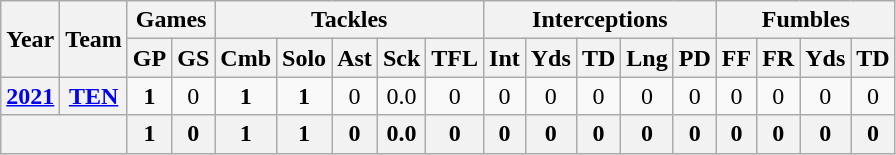<table class="wikitable" style="text-align:center">
<tr>
<th rowspan="2">Year</th>
<th rowspan="2">Team</th>
<th colspan="2">Games</th>
<th colspan="5">Tackles</th>
<th colspan="5">Interceptions</th>
<th colspan="4">Fumbles</th>
</tr>
<tr>
<th>GP</th>
<th>GS</th>
<th>Cmb</th>
<th>Solo</th>
<th>Ast</th>
<th>Sck</th>
<th>TFL</th>
<th>Int</th>
<th>Yds</th>
<th>TD</th>
<th>Lng</th>
<th>PD</th>
<th>FF</th>
<th>FR</th>
<th>Yds</th>
<th>TD</th>
</tr>
<tr>
<th><a href='#'>2021</a></th>
<th><a href='#'>TEN</a></th>
<td><strong>1</strong></td>
<td>0</td>
<td><strong>1</strong></td>
<td><strong>1</strong></td>
<td>0</td>
<td>0.0</td>
<td>0</td>
<td>0</td>
<td>0</td>
<td>0</td>
<td>0</td>
<td>0</td>
<td>0</td>
<td>0</td>
<td>0</td>
<td>0</td>
</tr>
<tr>
<th colspan="2"></th>
<th>1</th>
<th>0</th>
<th>1</th>
<th>1</th>
<th>0</th>
<th>0.0</th>
<th>0</th>
<th>0</th>
<th>0</th>
<th>0</th>
<th>0</th>
<th>0</th>
<th>0</th>
<th>0</th>
<th>0</th>
<th>0</th>
</tr>
</table>
